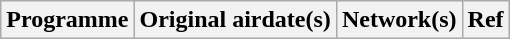<table class="wikitable plainrowheaders sortable">
<tr>
<th scope="col">Programme</th>
<th scope="col">Original airdate(s)</th>
<th scope="col">Network(s)</th>
<th scope="col" class="unsortable">Ref</th>
</tr>
</table>
